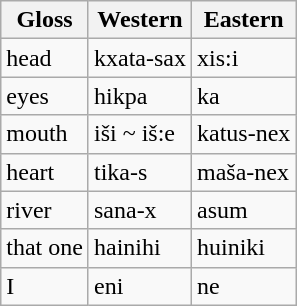<table class="wikitable">
<tr>
<th>Gloss</th>
<th>Western</th>
<th>Eastern</th>
</tr>
<tr>
<td>head</td>
<td>kxata-sax</td>
<td>xis:i</td>
</tr>
<tr>
<td>eyes</td>
<td>hikpa</td>
<td>ka</td>
</tr>
<tr>
<td>mouth</td>
<td>iši ~ iš:e</td>
<td>katus-nex</td>
</tr>
<tr>
<td>heart</td>
<td>tika-s</td>
<td>maša-nex</td>
</tr>
<tr>
<td>river</td>
<td>sana-x</td>
<td>asum</td>
</tr>
<tr>
<td>that one</td>
<td>hainihi</td>
<td>huiniki</td>
</tr>
<tr>
<td>I</td>
<td>eni</td>
<td>ne</td>
</tr>
</table>
